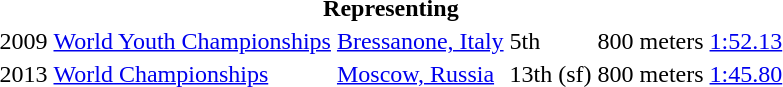<table>
<tr>
<th colspan="6">Representing </th>
</tr>
<tr>
<td>2009</td>
<td><a href='#'>World Youth Championships</a></td>
<td><a href='#'>Bressanone, Italy</a></td>
<td>5th </td>
<td>800 meters</td>
<td><a href='#'>1:52.13</a></td>
</tr>
<tr>
<td>2013</td>
<td><a href='#'>World Championships</a></td>
<td><a href='#'>Moscow, Russia</a></td>
<td>13th (sf)</td>
<td>800 meters</td>
<td><a href='#'>1:45.80</a></td>
</tr>
</table>
